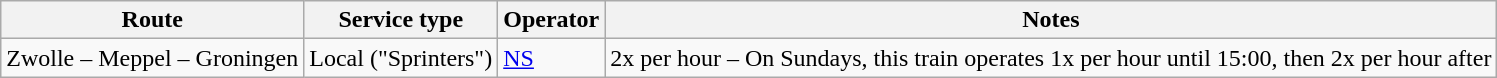<table class="wikitable">
<tr>
<th>Route</th>
<th>Service type</th>
<th>Operator</th>
<th>Notes</th>
</tr>
<tr>
<td>Zwolle – Meppel – Groningen</td>
<td>Local ("Sprinters")</td>
<td><a href='#'>NS</a></td>
<td>2x per hour – On Sundays, this train operates 1x per hour until 15:00, then 2x per hour after</td>
</tr>
</table>
